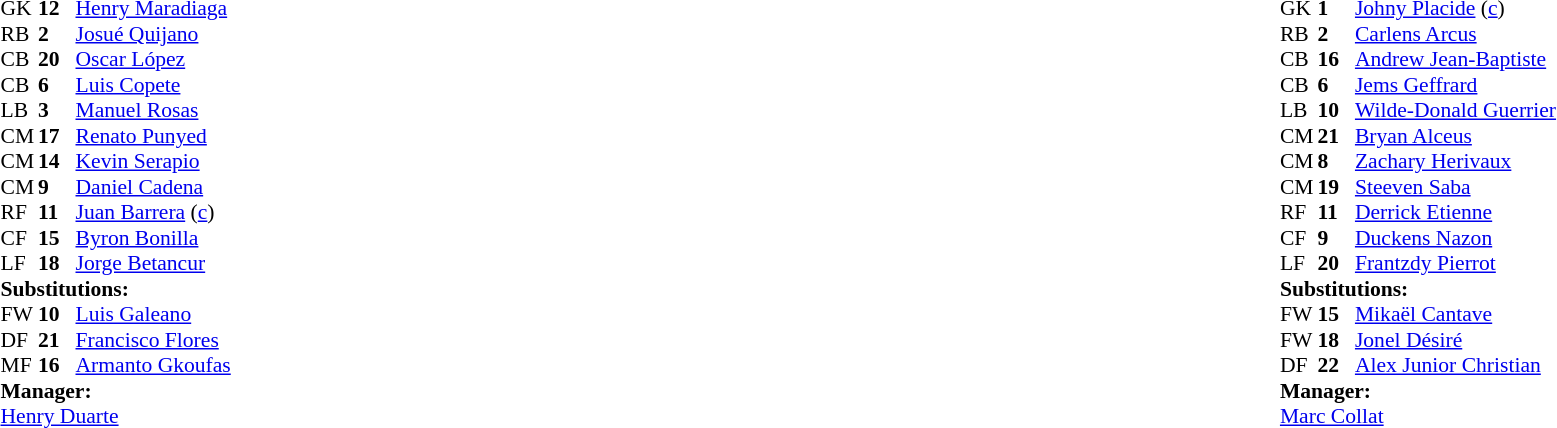<table width="100%">
<tr>
<td valign="top" width="40%"><br><table style="font-size:90%" cellspacing="0" cellpadding="0">
<tr>
<th width=25></th>
<th width=25></th>
</tr>
<tr>
<td>GK</td>
<td><strong>12</strong></td>
<td><a href='#'>Henry Maradiaga</a></td>
</tr>
<tr>
<td>RB</td>
<td><strong>2</strong></td>
<td><a href='#'>Josué Quijano</a></td>
</tr>
<tr>
<td>CB</td>
<td><strong>20</strong></td>
<td><a href='#'>Oscar López</a></td>
<td></td>
</tr>
<tr>
<td>CB</td>
<td><strong>6</strong></td>
<td><a href='#'>Luis Copete</a></td>
</tr>
<tr>
<td>LB</td>
<td><strong>3</strong></td>
<td><a href='#'>Manuel Rosas</a></td>
<td></td>
<td></td>
</tr>
<tr>
<td>CM</td>
<td><strong>17</strong></td>
<td><a href='#'>Renato Punyed</a></td>
<td></td>
<td></td>
</tr>
<tr>
<td>CM</td>
<td><strong>14</strong></td>
<td><a href='#'>Kevin Serapio</a></td>
<td></td>
</tr>
<tr>
<td>CM</td>
<td><strong>9</strong></td>
<td><a href='#'>Daniel Cadena</a></td>
<td></td>
<td></td>
</tr>
<tr>
<td>RF</td>
<td><strong>11</strong></td>
<td><a href='#'>Juan Barrera</a> (<a href='#'>c</a>)</td>
</tr>
<tr>
<td>CF</td>
<td><strong>15</strong></td>
<td><a href='#'>Byron Bonilla</a></td>
</tr>
<tr>
<td>LF</td>
<td><strong>18</strong></td>
<td><a href='#'>Jorge Betancur</a></td>
</tr>
<tr>
<td colspan=3><strong>Substitutions:</strong></td>
</tr>
<tr>
<td>FW</td>
<td><strong>10</strong></td>
<td><a href='#'>Luis Galeano</a></td>
<td></td>
<td></td>
</tr>
<tr>
<td>DF</td>
<td><strong>21</strong></td>
<td><a href='#'>Francisco Flores</a></td>
<td></td>
<td></td>
</tr>
<tr>
<td>MF</td>
<td><strong>16</strong></td>
<td><a href='#'>Armanto Gkoufas</a></td>
<td></td>
<td></td>
</tr>
<tr>
<td colspan=3><strong>Manager:</strong></td>
</tr>
<tr>
<td colspan=3> <a href='#'>Henry Duarte</a></td>
</tr>
</table>
</td>
<td valign="top"></td>
<td valign="top" width="50%"><br><table style="font-size:90%; margin:auto" cellspacing="0" cellpadding="0">
<tr>
<th width=25></th>
<th width=25></th>
</tr>
<tr>
<td>GK</td>
<td><strong>1</strong></td>
<td><a href='#'>Johny Placide</a> (<a href='#'>c</a>)</td>
</tr>
<tr>
<td>RB</td>
<td><strong>2</strong></td>
<td><a href='#'>Carlens Arcus</a></td>
<td></td>
</tr>
<tr>
<td>CB</td>
<td><strong>16</strong></td>
<td><a href='#'>Andrew Jean-Baptiste</a></td>
</tr>
<tr>
<td>CB</td>
<td><strong>6</strong></td>
<td><a href='#'>Jems Geffrard</a></td>
</tr>
<tr>
<td>LB</td>
<td><strong>10</strong></td>
<td><a href='#'>Wilde-Donald Guerrier</a></td>
<td></td>
<td></td>
</tr>
<tr>
<td>CM</td>
<td><strong>21</strong></td>
<td><a href='#'>Bryan Alceus</a></td>
</tr>
<tr>
<td>CM</td>
<td><strong>8</strong></td>
<td><a href='#'>Zachary Herivaux</a></td>
</tr>
<tr>
<td>CM</td>
<td><strong>19</strong></td>
<td><a href='#'>Steeven Saba</a></td>
<td></td>
<td></td>
</tr>
<tr>
<td>RF</td>
<td><strong>11</strong></td>
<td><a href='#'>Derrick Etienne</a></td>
<td></td>
</tr>
<tr>
<td>CF</td>
<td><strong>9</strong></td>
<td><a href='#'>Duckens Nazon</a></td>
</tr>
<tr>
<td>LF</td>
<td><strong>20</strong></td>
<td><a href='#'>Frantzdy Pierrot</a></td>
<td></td>
<td></td>
</tr>
<tr>
<td colspan=3><strong>Substitutions:</strong></td>
</tr>
<tr>
<td>FW</td>
<td><strong>15</strong></td>
<td><a href='#'>Mikaël Cantave</a></td>
<td></td>
<td></td>
</tr>
<tr>
<td>FW</td>
<td><strong>18</strong></td>
<td><a href='#'>Jonel Désiré</a></td>
<td></td>
<td></td>
</tr>
<tr>
<td>DF</td>
<td><strong>22</strong></td>
<td><a href='#'>Alex Junior Christian</a></td>
<td></td>
<td></td>
</tr>
<tr>
<td colspan=3><strong>Manager:</strong></td>
</tr>
<tr>
<td colspan=3> <a href='#'>Marc Collat</a></td>
</tr>
</table>
</td>
</tr>
</table>
